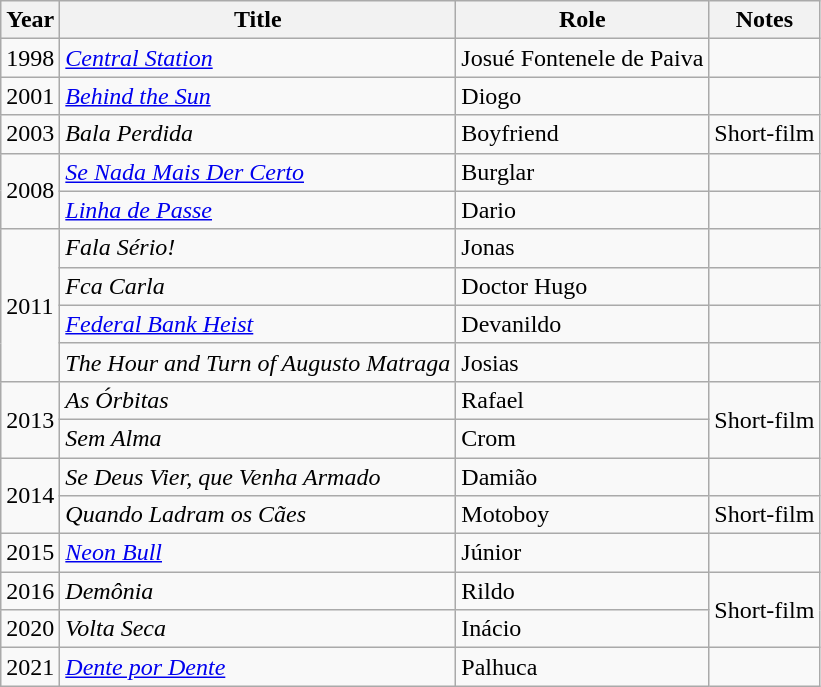<table class="wikitable">
<tr>
<th>Year</th>
<th>Title</th>
<th>Role</th>
<th>Notes</th>
</tr>
<tr>
<td>1998</td>
<td><em><a href='#'>Central Station</a></em></td>
<td>Josué Fontenele de Paiva</td>
<td></td>
</tr>
<tr>
<td>2001</td>
<td><em><a href='#'>Behind the Sun</a></em></td>
<td>Diogo</td>
<td></td>
</tr>
<tr>
<td>2003</td>
<td><em>Bala Perdida</em></td>
<td>Boyfriend</td>
<td>Short-film</td>
</tr>
<tr>
<td rowspan="2">2008</td>
<td><em><a href='#'>Se Nada Mais Der Certo</a></em></td>
<td>Burglar</td>
<td></td>
</tr>
<tr>
<td><em><a href='#'>Linha de Passe</a></em></td>
<td>Dario</td>
<td></td>
</tr>
<tr>
<td rowspan="4">2011</td>
<td><em>Fala Sério!</em></td>
<td>Jonas</td>
<td></td>
</tr>
<tr>
<td><em>Fca Carla</em></td>
<td>Doctor Hugo</td>
<td></td>
</tr>
<tr>
<td><em><a href='#'>Federal Bank Heist</a></em></td>
<td>Devanildo</td>
<td></td>
</tr>
<tr>
<td><em>The Hour and Turn of Augusto Matraga</em></td>
<td>Josias</td>
<td></td>
</tr>
<tr>
<td rowspan="2">2013</td>
<td><em>As Órbitas</em></td>
<td>Rafael</td>
<td rowspan="2">Short-film</td>
</tr>
<tr>
<td><em>Sem Alma</em></td>
<td>Crom</td>
</tr>
<tr>
<td rowspan="2">2014</td>
<td><em>Se Deus Vier, que Venha Armado</em></td>
<td>Damião</td>
<td></td>
</tr>
<tr>
<td><em>Quando Ladram os Cães</em></td>
<td>Motoboy</td>
<td>Short-film</td>
</tr>
<tr>
<td>2015</td>
<td><em><a href='#'>Neon Bull</a></em></td>
<td>Júnior</td>
<td></td>
</tr>
<tr>
<td>2016</td>
<td><em>Demônia</em></td>
<td>Rildo</td>
<td rowspan="2">Short-film</td>
</tr>
<tr>
<td>2020</td>
<td><em>Volta Seca</em></td>
<td>Inácio</td>
</tr>
<tr>
<td>2021</td>
<td><em><a href='#'>Dente por Dente</a></em></td>
<td>Palhuca</td>
<td></td>
</tr>
</table>
